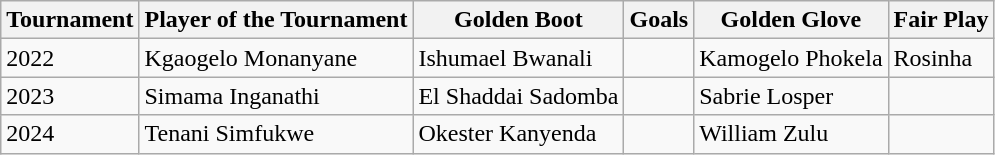<table class="wikitable">
<tr>
<th>Tournament</th>
<th>Player of the Tournament</th>
<th>Golden Boot</th>
<th>Goals</th>
<th>Golden Glove</th>
<th>Fair Play</th>
</tr>
<tr>
<td>2022</td>
<td> Kgaogelo Monanyane</td>
<td> Ishumael Bwanali</td>
<td></td>
<td> Kamogelo Phokela</td>
<td> Rosinha</td>
</tr>
<tr>
<td>2023</td>
<td> Simama Inganathi</td>
<td>El Shaddai Sadomba</td>
<td></td>
<td> Sabrie Losper</td>
<td></td>
</tr>
<tr>
<td>2024</td>
<td> Tenani Simfukwe</td>
<td>Okester Kanyenda</td>
<td></td>
<td> William Zulu</td>
<td></td>
</tr>
</table>
